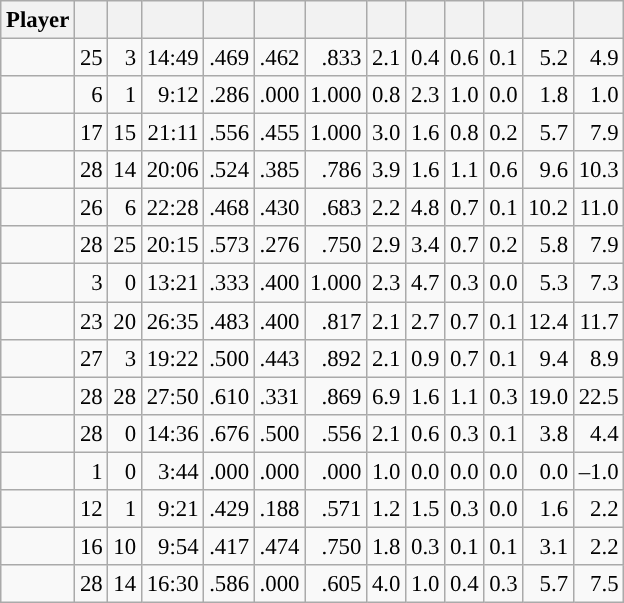<table class="wikitable sortable" style="font-size:95%; text-align:right;">
<tr>
<th>Player</th>
<th></th>
<th></th>
<th></th>
<th></th>
<th></th>
<th></th>
<th></th>
<th></th>
<th></th>
<th></th>
<th></th>
<th></th>
</tr>
<tr>
<td></td>
<td>25</td>
<td>3</td>
<td>14:49</td>
<td>.469</td>
<td>.462</td>
<td>.833</td>
<td>2.1</td>
<td>0.4</td>
<td>0.6</td>
<td>0.1</td>
<td>5.2</td>
<td>4.9</td>
</tr>
<tr>
<td></td>
<td>6</td>
<td>1</td>
<td>9:12</td>
<td>.286</td>
<td>.000</td>
<td>1.000</td>
<td>0.8</td>
<td>2.3</td>
<td>1.0</td>
<td>0.0</td>
<td>1.8</td>
<td>1.0</td>
</tr>
<tr>
<td></td>
<td>17</td>
<td>15</td>
<td>21:11</td>
<td>.556</td>
<td>.455</td>
<td>1.000</td>
<td>3.0</td>
<td>1.6</td>
<td>0.8</td>
<td>0.2</td>
<td>5.7</td>
<td>7.9</td>
</tr>
<tr>
<td></td>
<td>28</td>
<td>14</td>
<td>20:06</td>
<td>.524</td>
<td>.385</td>
<td>.786</td>
<td>3.9</td>
<td>1.6</td>
<td>1.1</td>
<td>0.6</td>
<td>9.6</td>
<td>10.3</td>
</tr>
<tr>
<td></td>
<td>26</td>
<td>6</td>
<td>22:28</td>
<td>.468</td>
<td>.430</td>
<td>.683</td>
<td>2.2</td>
<td>4.8</td>
<td>0.7</td>
<td>0.1</td>
<td>10.2</td>
<td>11.0</td>
</tr>
<tr>
<td></td>
<td>28</td>
<td>25</td>
<td>20:15</td>
<td>.573</td>
<td>.276</td>
<td>.750</td>
<td>2.9</td>
<td>3.4</td>
<td>0.7</td>
<td>0.2</td>
<td>5.8</td>
<td>7.9</td>
</tr>
<tr>
<td></td>
<td>3</td>
<td>0</td>
<td>13:21</td>
<td>.333</td>
<td>.400</td>
<td>1.000</td>
<td>2.3</td>
<td>4.7</td>
<td>0.3</td>
<td>0.0</td>
<td>5.3</td>
<td>7.3</td>
</tr>
<tr>
<td></td>
<td>23</td>
<td>20</td>
<td>26:35</td>
<td>.483</td>
<td>.400</td>
<td>.817</td>
<td>2.1</td>
<td>2.7</td>
<td>0.7</td>
<td>0.1</td>
<td>12.4</td>
<td>11.7</td>
</tr>
<tr>
<td></td>
<td>27</td>
<td>3</td>
<td>19:22</td>
<td>.500</td>
<td>.443</td>
<td>.892</td>
<td>2.1</td>
<td>0.9</td>
<td>0.7</td>
<td>0.1</td>
<td>9.4</td>
<td>8.9</td>
</tr>
<tr>
<td></td>
<td>28</td>
<td>28</td>
<td>27:50</td>
<td>.610</td>
<td>.331</td>
<td>.869</td>
<td>6.9</td>
<td>1.6</td>
<td>1.1</td>
<td>0.3</td>
<td>19.0</td>
<td>22.5</td>
</tr>
<tr>
<td></td>
<td>28</td>
<td>0</td>
<td>14:36</td>
<td>.676</td>
<td>.500</td>
<td>.556</td>
<td>2.1</td>
<td>0.6</td>
<td>0.3</td>
<td>0.1</td>
<td>3.8</td>
<td>4.4</td>
</tr>
<tr>
<td></td>
<td>1</td>
<td>0</td>
<td>3:44</td>
<td>.000</td>
<td>.000</td>
<td>.000</td>
<td>1.0</td>
<td>0.0</td>
<td>0.0</td>
<td>0.0</td>
<td>0.0</td>
<td>–1.0</td>
</tr>
<tr>
<td></td>
<td>12</td>
<td>1</td>
<td>9:21</td>
<td>.429</td>
<td>.188</td>
<td>.571</td>
<td>1.2</td>
<td>1.5</td>
<td>0.3</td>
<td>0.0</td>
<td>1.6</td>
<td>2.2</td>
</tr>
<tr>
<td></td>
<td>16</td>
<td>10</td>
<td>9:54</td>
<td>.417</td>
<td>.474</td>
<td>.750</td>
<td>1.8</td>
<td>0.3</td>
<td>0.1</td>
<td>0.1</td>
<td>3.1</td>
<td>2.2</td>
</tr>
<tr>
<td></td>
<td>28</td>
<td>14</td>
<td>16:30</td>
<td>.586</td>
<td>.000</td>
<td>.605</td>
<td>4.0</td>
<td>1.0</td>
<td>0.4</td>
<td>0.3</td>
<td>5.7</td>
<td>7.5</td>
</tr>
</table>
